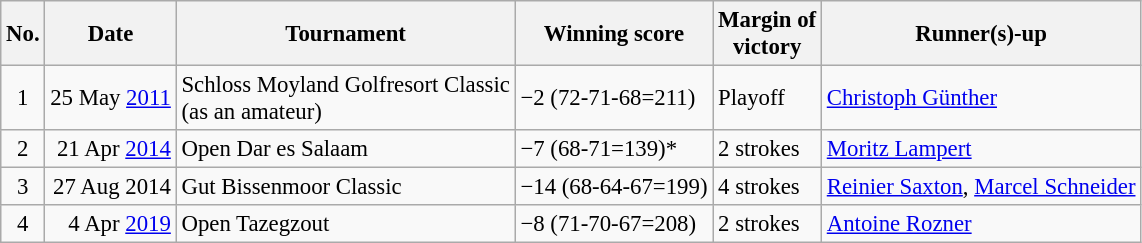<table class="wikitable" style="font-size:95%;">
<tr>
<th>No.</th>
<th>Date</th>
<th>Tournament</th>
<th>Winning score</th>
<th>Margin of<br>victory</th>
<th>Runner(s)-up</th>
</tr>
<tr>
<td align=center>1</td>
<td align=right>25 May <a href='#'>2011</a></td>
<td>Schloss Moyland Golfresort Classic<br>(as an amateur)</td>
<td>−2 (72-71-68=211)</td>
<td>Playoff</td>
<td> <a href='#'>Christoph Günther</a></td>
</tr>
<tr>
<td align=center>2</td>
<td align=right>21 Apr <a href='#'>2014</a></td>
<td>Open Dar es Salaam</td>
<td>−7 (68-71=139)*</td>
<td>2 strokes</td>
<td> <a href='#'>Moritz Lampert</a></td>
</tr>
<tr>
<td align=center>3</td>
<td align=right>27 Aug 2014</td>
<td>Gut Bissenmoor Classic</td>
<td>−14 (68-64-67=199)</td>
<td>4 strokes</td>
<td> <a href='#'>Reinier Saxton</a>,  <a href='#'>Marcel Schneider</a></td>
</tr>
<tr>
<td align=center>4</td>
<td align=right>4 Apr <a href='#'>2019</a></td>
<td>Open Tazegzout</td>
<td>−8 (71-70-67=208)</td>
<td>2 strokes</td>
<td> <a href='#'>Antoine Rozner</a></td>
</tr>
</table>
